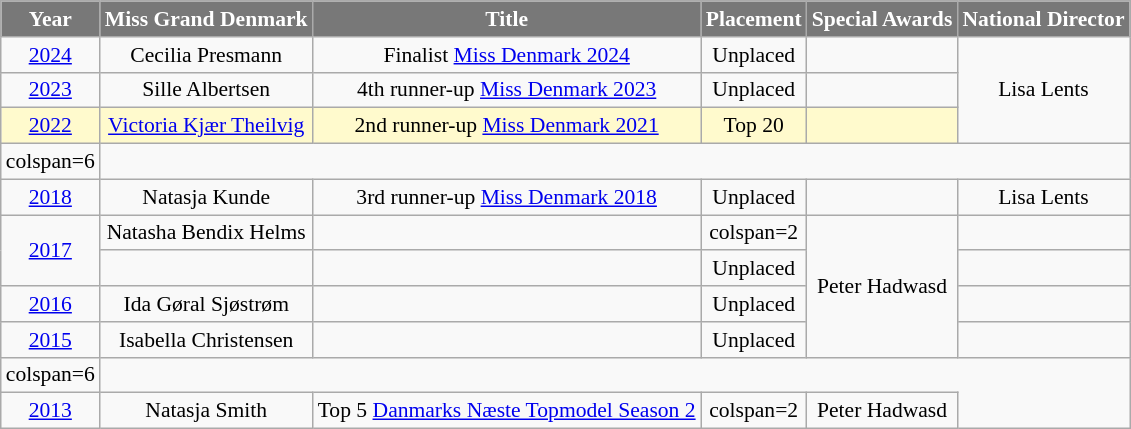<table class="wikitable" style="font-size: 90%; text-align:center">
<tr>
<th style="background-color:#787878;color:#FFFFFF;">Year</th>
<th style="background-color:#787878;color:#FFFFFF;">Miss Grand Denmark</th>
<th style="background-color:#787878;color:#FFFFFF;">Title</th>
<th style="background-color:#787878;color:#FFFFFF;">Placement</th>
<th style="background-color:#787878;color:#FFFFFF;">Special Awards</th>
<th style="background-color:#787878;color:#FFFFFF;">National Director</th>
</tr>
<tr>
<td><a href='#'>2024</a></td>
<td>Cecilia Presmann</td>
<td>Finalist <a href='#'>Miss Denmark 2024</a></td>
<td>Unplaced</td>
<td></td>
<td rowspan=3>Lisa Lents</td>
</tr>
<tr>
<td><a href='#'>2023</a></td>
<td>Sille Albertsen</td>
<td>4th runner-up <a href='#'>Miss Denmark 2023</a></td>
<td>Unplaced</td>
<td></td>
</tr>
<tr bgcolor=#FFFACD>
<td><a href='#'>2022</a></td>
<td><a href='#'>Victoria Kjær Theilvig</a></td>
<td>2nd runner-up <a href='#'>Miss Denmark 2021</a></td>
<td>Top 20</td>
<td></td>
</tr>
<tr>
<td>colspan=6 </td>
</tr>
<tr>
<td><a href='#'>2018</a></td>
<td>Natasja Kunde</td>
<td>3rd runner-up <a href='#'>Miss Denmark 2018</a></td>
<td>Unplaced</td>
<td></td>
<td>Lisa Lents</td>
</tr>
<tr>
<td rowspan=2><a href='#'>2017</a></td>
<td>Natasha Bendix Helms</td>
<td></td>
<td>colspan=2 </td>
<td rowspan=4>Peter Hadwasd</td>
</tr>
<tr>
<td></td>
<td></td>
<td>Unplaced</td>
<td></td>
</tr>
<tr>
<td><a href='#'>2016</a></td>
<td>Ida Gøral Sjøstrøm</td>
<td></td>
<td>Unplaced</td>
<td></td>
</tr>
<tr>
<td><a href='#'>2015</a></td>
<td>Isabella Christensen</td>
<td></td>
<td>Unplaced</td>
<td></td>
</tr>
<tr>
<td>colspan=6 </td>
</tr>
<tr>
<td><a href='#'>2013</a></td>
<td>Natasja Smith</td>
<td>Top 5 <a href='#'>Danmarks Næste Topmodel Season 2</a></td>
<td>colspan=2 </td>
<td>Peter Hadwasd</td>
</tr>
</table>
